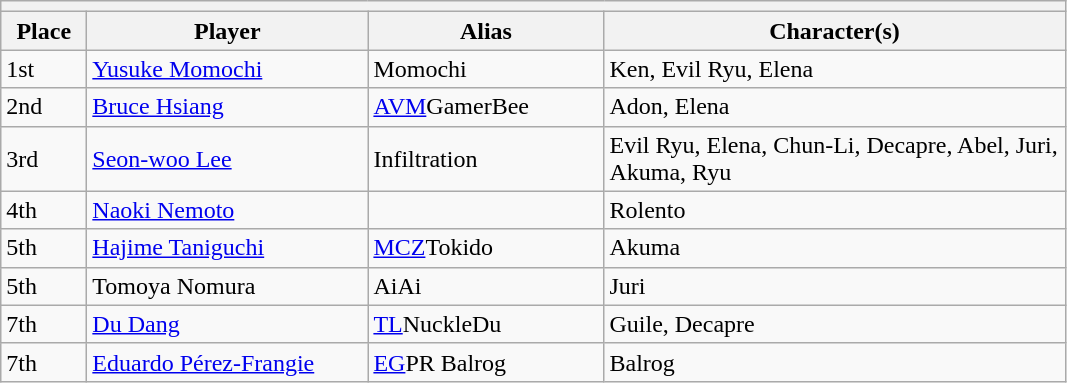<table class="wikitable">
<tr>
<th colspan=4></th>
</tr>
<tr>
<th style="width:50px;">Place</th>
<th style="width:180px;">Player</th>
<th style="width:150px;">Alias</th>
<th style="width:300px;">Character(s)</th>
</tr>
<tr>
<td>1st</td>
<td> <a href='#'>Yusuke Momochi</a></td>
<td>Momochi</td>
<td>Ken, Evil Ryu, Elena</td>
</tr>
<tr>
<td>2nd</td>
<td> <a href='#'>Bruce Hsiang</a></td>
<td><a href='#'>AVM</a>GamerBee</td>
<td>Adon, Elena</td>
</tr>
<tr>
<td>3rd</td>
<td> <a href='#'>Seon-woo Lee</a></td>
<td>Infiltration</td>
<td>Evil Ryu, Elena, Chun-Li, Decapre, Abel, Juri, Akuma, Ryu</td>
</tr>
<tr>
<td>4th</td>
<td> <a href='#'>Naoki Nemoto</a></td>
<td></td>
<td>Rolento</td>
</tr>
<tr>
<td>5th</td>
<td> <a href='#'>Hajime Taniguchi</a></td>
<td><a href='#'>MCZ</a>Tokido</td>
<td>Akuma</td>
</tr>
<tr>
<td>5th</td>
<td> Tomoya Nomura</td>
<td>AiAi</td>
<td>Juri</td>
</tr>
<tr>
<td>7th</td>
<td> <a href='#'>Du Dang</a></td>
<td><a href='#'>TL</a>NuckleDu</td>
<td>Guile, Decapre</td>
</tr>
<tr>
<td>7th</td>
<td> <a href='#'>Eduardo Pérez-Frangie</a></td>
<td><a href='#'>EG</a>PR Balrog</td>
<td>Balrog</td>
</tr>
</table>
